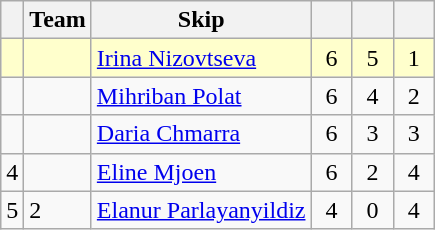<table class=wikitable style="text-align: center;">
<tr>
<th></th>
<th>Team</th>
<th>Skip</th>
<th width=20></th>
<th width=20></th>
<th width=20></th>
</tr>
<tr style="background:#ffc;">
<td></td>
<td align="left"></td>
<td align="left"><a href='#'>Irina Nizovtseva</a></td>
<td>6</td>
<td>5</td>
<td>1</td>
</tr>
<tr>
<td></td>
<td align="left"></td>
<td align="left"><a href='#'>Mihriban Polat</a></td>
<td>6</td>
<td>4</td>
<td>2</td>
</tr>
<tr>
<td></td>
<td align="left"></td>
<td align="left"><a href='#'>Daria Chmarra</a></td>
<td>6</td>
<td>3</td>
<td>3</td>
</tr>
<tr>
<td>4</td>
<td align="left"></td>
<td align="left"><a href='#'>Eline Mjoen</a></td>
<td>6</td>
<td>2</td>
<td>4</td>
</tr>
<tr>
<td>5</td>
<td align="left"> 2</td>
<td align="left"><a href='#'>Elanur Parlayanyildiz</a></td>
<td>4</td>
<td>0</td>
<td>4</td>
</tr>
</table>
